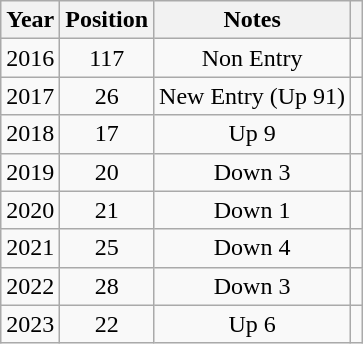<table class="wikitable plainrowheaders" style="text-align:center;">
<tr>
<th>Year</th>
<th>Position</th>
<th>Notes</th>
<th></th>
</tr>
<tr>
<td>2016</td>
<td>117</td>
<td>Non Entry</td>
<td></td>
</tr>
<tr>
<td>2017</td>
<td>26</td>
<td>New Entry (Up 91)</td>
<td></td>
</tr>
<tr>
<td>2018</td>
<td>17</td>
<td>Up 9</td>
<td></td>
</tr>
<tr>
<td>2019</td>
<td>20</td>
<td>Down 3</td>
<td></td>
</tr>
<tr>
<td>2020</td>
<td>21</td>
<td>Down 1</td>
<td></td>
</tr>
<tr>
<td>2021</td>
<td>25</td>
<td>Down 4</td>
<td></td>
</tr>
<tr>
<td>2022</td>
<td>28</td>
<td>Down 3</td>
<td></td>
</tr>
<tr>
<td>2023</td>
<td>22</td>
<td>Up 6</td>
<td></td>
</tr>
</table>
